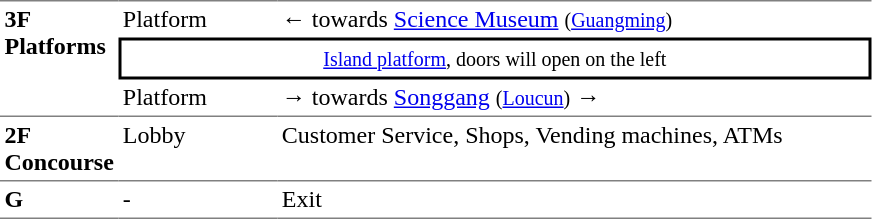<table table border=0 cellspacing=0 cellpadding=3>
<tr>
<td style="border-top:solid 1px gray;" rowspan=3 valign=top><strong>3F<br>Platforms</strong></td>
<td style="border-top:solid 1px gray;" valign=top>Platform</td>
<td style="border-top:solid 1px gray;" valign=top>←  towards <a href='#'>Science Museum</a> <small>(<a href='#'>Guangming</a>)</small></td>
</tr>
<tr>
<td style="border-right:solid 2px black;border-left:solid 2px black;border-top:solid 2px black;border-bottom:solid 2px black;text-align:center;" colspan=2><small><a href='#'>Island platform</a>, doors will open on the left</small></td>
</tr>
<tr>
<td>Platform</td>
<td><span>→</span>  towards <a href='#'>Songgang</a> <small>(<a href='#'>Loucun</a>)</small> →</td>
</tr>
<tr>
<td style="border-bottom:solid 1px gray; border-top:solid 1px gray;" valign=top width=50><strong>2F<br>Concourse</strong></td>
<td style="border-bottom:solid 1px gray; border-top:solid 1px gray;" valign=top width=100>Lobby</td>
<td style="border-bottom:solid 1px gray; border-top:solid 1px gray;" valign=top width=390>Customer Service, Shops, Vending machines, ATMs</td>
</tr>
<tr>
<td style="border-bottom:solid 1px gray;" width=50 valign=top><strong>G</strong></td>
<td style="border-bottom:solid 1px gray;" width=100 valign=top>-</td>
<td style="border-bottom:solid 1px gray;" width=390 valign=top>Exit</td>
</tr>
</table>
